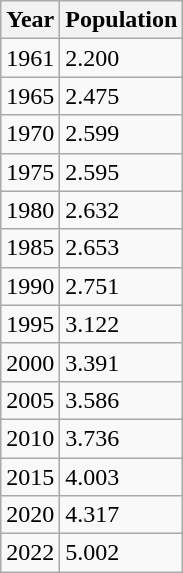<table class="wikitable">
<tr>
<th>Year</th>
<th>Population</th>
</tr>
<tr>
<td>1961</td>
<td>2.200</td>
</tr>
<tr>
<td>1965</td>
<td>2.475</td>
</tr>
<tr>
<td>1970</td>
<td>2.599</td>
</tr>
<tr>
<td>1975</td>
<td>2.595</td>
</tr>
<tr>
<td>1980</td>
<td>2.632</td>
</tr>
<tr>
<td>1985</td>
<td>2.653</td>
</tr>
<tr>
<td>1990</td>
<td>2.751</td>
</tr>
<tr>
<td>1995</td>
<td>3.122</td>
</tr>
<tr>
<td>2000</td>
<td>3.391</td>
</tr>
<tr>
<td>2005</td>
<td>3.586</td>
</tr>
<tr>
<td>2010</td>
<td>3.736</td>
</tr>
<tr>
<td>2015</td>
<td>4.003</td>
</tr>
<tr>
<td>2020</td>
<td>4.317</td>
</tr>
<tr>
<td>2022</td>
<td>5.002</td>
</tr>
</table>
